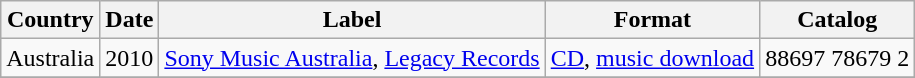<table class="wikitable">
<tr>
<th>Country</th>
<th>Date</th>
<th>Label</th>
<th>Format</th>
<th>Catalog</th>
</tr>
<tr>
<td>Australia</td>
<td>2010</td>
<td><a href='#'>Sony Music Australia</a>, <a href='#'>Legacy Records</a></td>
<td><a href='#'>CD</a>, <a href='#'>music download</a></td>
<td>88697 78679 2</td>
</tr>
<tr>
</tr>
</table>
